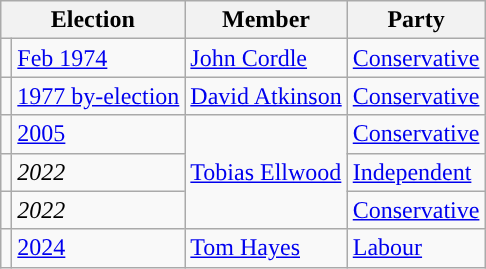<table class="wikitable">
<tr>
<th colspan="2">Election</th>
<th>Member</th>
<th>Party</th>
</tr>
<tr>
<td style="color:inherit;background-color: "></td>
<td><a href='#'>Feb 1974</a></td>
<td><a href='#'>John Cordle</a></td>
<td><a href='#'>Conservative</a></td>
</tr>
<tr>
<td style="color:inherit;background-color: "></td>
<td><a href='#'>1977 by-election</a></td>
<td><a href='#'>David Atkinson</a></td>
<td><a href='#'>Conservative</a></td>
</tr>
<tr>
<td style="color:inherit;background-color: "></td>
<td><a href='#'>2005</a></td>
<td rowspan=3><a href='#'>Tobias Ellwood</a></td>
<td><a href='#'>Conservative</a></td>
</tr>
<tr>
<td style="color:inherit;background-color: "></td>
<td><em>2022</em></td>
<td><a href='#'>Independent</a></td>
</tr>
<tr>
<td style="color:inherit;background-color: "></td>
<td><em>2022</em></td>
<td><a href='#'>Conservative</a></td>
</tr>
<tr>
<td style="color:inherit;background-color: "></td>
<td><a href='#'>2024</a></td>
<td><a href='#'>Tom Hayes</a></td>
<td><a href='#'>Labour</a></td>
</tr>
</table>
